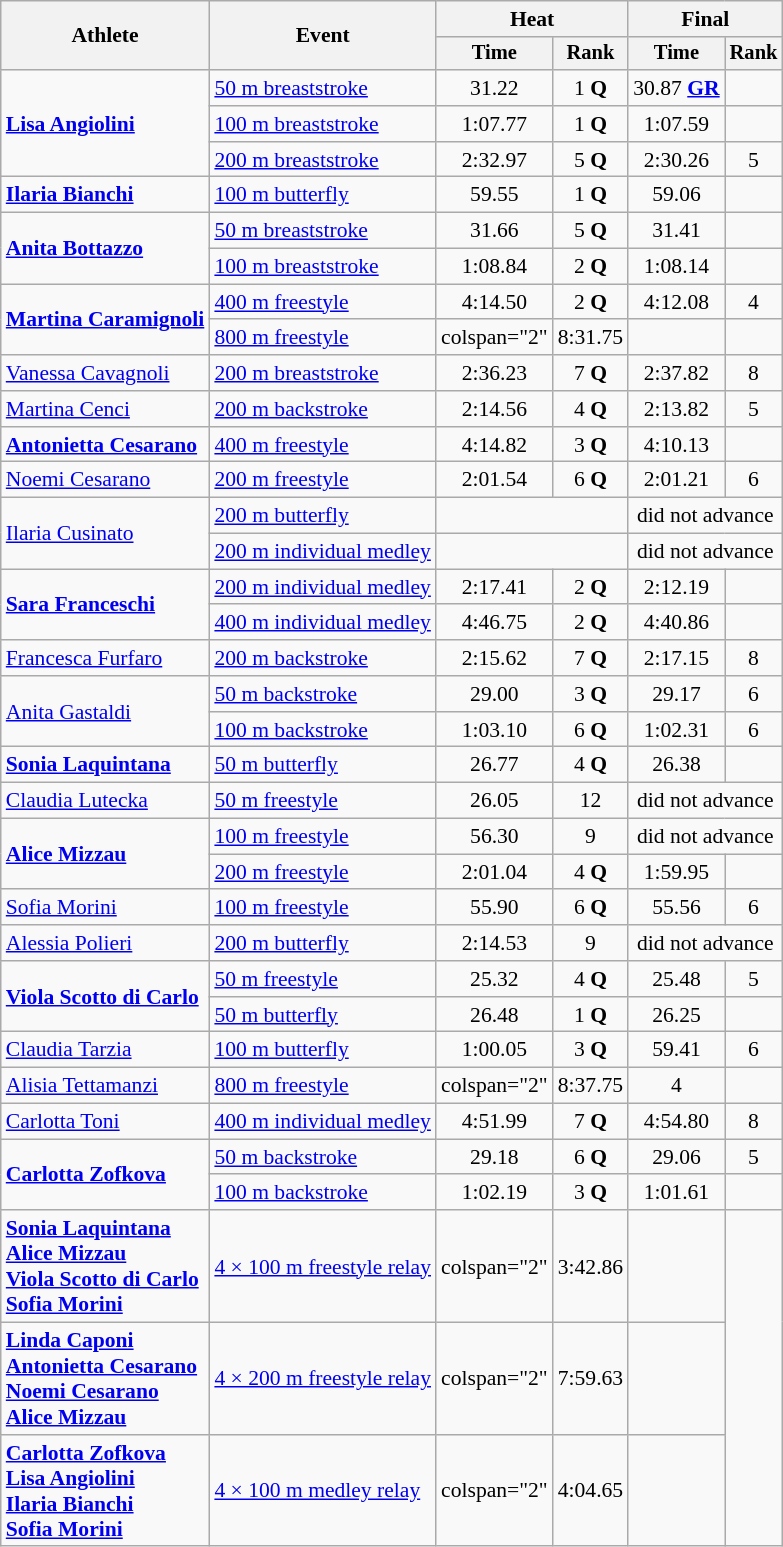<table class=wikitable style="font-size:90%">
<tr>
<th rowspan="2">Athlete</th>
<th rowspan="2">Event</th>
<th colspan="2">Heat</th>
<th colspan="2">Final</th>
</tr>
<tr style="font-size:95%">
<th>Time</th>
<th>Rank</th>
<th>Time</th>
<th>Rank</th>
</tr>
<tr align=center>
<td align=left rowspan="3"><strong><a href='#'>Lisa Angiolini</a></strong></td>
<td align=left><a href='#'>50 m breaststroke</a></td>
<td>31.22</td>
<td>1 <strong>Q</strong></td>
<td>30.87 <strong><a href='#'>GR</a></strong></td>
<td></td>
</tr>
<tr align=center>
<td align=left><a href='#'>100 m breaststroke</a></td>
<td>1:07.77</td>
<td>1 <strong>Q</strong></td>
<td>1:07.59</td>
<td></td>
</tr>
<tr align=center>
<td align=left><a href='#'>200 m breaststroke</a></td>
<td>2:32.97</td>
<td>5 <strong>Q</strong></td>
<td>2:30.26</td>
<td>5</td>
</tr>
<tr align=center>
<td align=left><strong><a href='#'>Ilaria Bianchi</a></strong></td>
<td align=left><a href='#'>100 m butterfly</a></td>
<td>59.55</td>
<td>1 <strong>Q</strong></td>
<td>59.06</td>
<td></td>
</tr>
<tr align=center>
<td align=left rowspan="2"><strong><a href='#'>Anita Bottazzo</a></strong></td>
<td align=left><a href='#'>50 m breaststroke</a></td>
<td>31.66</td>
<td>5 <strong>Q</strong></td>
<td>31.41</td>
<td></td>
</tr>
<tr align=center>
<td align=left><a href='#'>100 m breaststroke</a></td>
<td>1:08.84</td>
<td>2 <strong>Q</strong></td>
<td>1:08.14</td>
<td></td>
</tr>
<tr align=center>
<td align=left rowspan="2"><strong><a href='#'>Martina Caramignoli</a></strong></td>
<td align=left><a href='#'>400 m freestyle</a></td>
<td>4:14.50</td>
<td>2 <strong>Q</strong></td>
<td>4:12.08</td>
<td>4</td>
</tr>
<tr align=center>
<td align=left><a href='#'>800 m freestyle</a></td>
<td>colspan="2" </td>
<td>8:31.75</td>
<td></td>
</tr>
<tr align=center>
<td align=left><a href='#'>Vanessa Cavagnoli</a></td>
<td align=left><a href='#'>200 m breaststroke</a></td>
<td>2:36.23</td>
<td>7 <strong>Q</strong></td>
<td>2:37.82</td>
<td>8</td>
</tr>
<tr align=center>
<td align=left><a href='#'>Martina Cenci</a></td>
<td align=left><a href='#'>200 m backstroke</a></td>
<td>2:14.56</td>
<td>4 <strong>Q</strong></td>
<td>2:13.82</td>
<td>5</td>
</tr>
<tr align=center>
<td align=left><strong><a href='#'>Antonietta Cesarano</a></strong></td>
<td align=left><a href='#'>400 m freestyle</a></td>
<td>4:14.82</td>
<td>3 <strong>Q</strong></td>
<td>4:10.13</td>
<td></td>
</tr>
<tr align=center>
<td align=left><a href='#'>Noemi Cesarano</a></td>
<td align=left><a href='#'>200 m freestyle</a></td>
<td>2:01.54</td>
<td>6 <strong>Q</strong></td>
<td>2:01.21</td>
<td>6</td>
</tr>
<tr align=center>
<td align=left rowspan="2"><a href='#'>Ilaria Cusinato</a></td>
<td align=left><a href='#'>200 m butterfly</a></td>
<td colspan="2"></td>
<td colspan="2">did not advance</td>
</tr>
<tr align=center>
<td align=left><a href='#'>200 m individual medley</a></td>
<td colspan="2"></td>
<td colspan="2">did not advance</td>
</tr>
<tr align=center>
<td align=left rowspan="2"><strong><a href='#'>Sara Franceschi</a></strong></td>
<td align=left><a href='#'>200 m individual medley</a></td>
<td>2:17.41</td>
<td>2 <strong>Q</strong></td>
<td>2:12.19</td>
<td></td>
</tr>
<tr align=center>
<td align=left><a href='#'>400 m individual medley</a></td>
<td>4:46.75</td>
<td>2 <strong>Q</strong></td>
<td>4:40.86</td>
<td></td>
</tr>
<tr align=center>
<td align=left><a href='#'>Francesca Furfaro</a></td>
<td align=left><a href='#'>200 m backstroke</a></td>
<td>2:15.62</td>
<td>7 <strong>Q</strong></td>
<td>2:17.15</td>
<td>8</td>
</tr>
<tr align=center>
<td align=left rowspan="2"><a href='#'>Anita Gastaldi</a></td>
<td align=left><a href='#'>50 m backstroke</a></td>
<td>29.00</td>
<td>3 <strong>Q</strong></td>
<td>29.17</td>
<td>6</td>
</tr>
<tr align=center>
<td align=left><a href='#'>100 m backstroke</a></td>
<td>1:03.10</td>
<td>6 <strong>Q</strong></td>
<td>1:02.31</td>
<td>6</td>
</tr>
<tr align=center>
<td align=left><strong><a href='#'>Sonia Laquintana</a></strong></td>
<td align=left><a href='#'>50 m butterfly</a></td>
<td>26.77</td>
<td>4 <strong>Q</strong></td>
<td>26.38</td>
<td></td>
</tr>
<tr align=center>
<td align=left><a href='#'>Claudia Lutecka</a></td>
<td align=left><a href='#'>50 m freestyle</a></td>
<td>26.05</td>
<td>12</td>
<td colspan="2">did not advance</td>
</tr>
<tr align=center>
<td align=left rowspan="2"><strong><a href='#'>Alice Mizzau</a></strong></td>
<td align=left><a href='#'>100 m freestyle</a></td>
<td>56.30</td>
<td>9</td>
<td colspan="2">did not advance</td>
</tr>
<tr align=center>
<td align=left><a href='#'>200 m freestyle</a></td>
<td>2:01.04</td>
<td>4 <strong>Q</strong></td>
<td>1:59.95</td>
<td></td>
</tr>
<tr align=center>
<td align=left><a href='#'>Sofia Morini</a></td>
<td align=left><a href='#'>100 m freestyle</a></td>
<td>55.90</td>
<td>6 <strong>Q</strong></td>
<td>55.56</td>
<td>6</td>
</tr>
<tr align=center>
<td align=left><a href='#'>Alessia Polieri</a></td>
<td align=left><a href='#'>200 m butterfly</a></td>
<td>2:14.53</td>
<td>9</td>
<td colspan="2">did not advance</td>
</tr>
<tr align=center>
<td align=left rowspan="2"><strong><a href='#'>Viola Scotto di Carlo</a></strong></td>
<td align=left><a href='#'>50 m freestyle</a></td>
<td>25.32</td>
<td>4 <strong>Q</strong></td>
<td>25.48</td>
<td>5</td>
</tr>
<tr align=center>
<td align=left><a href='#'>50 m butterfly</a></td>
<td>26.48</td>
<td>1 <strong>Q</strong></td>
<td>26.25</td>
<td></td>
</tr>
<tr align=center>
<td align=left><a href='#'>Claudia Tarzia</a></td>
<td align=left><a href='#'>100 m butterfly</a></td>
<td>1:00.05</td>
<td>3 <strong>Q</strong></td>
<td>59.41</td>
<td>6</td>
</tr>
<tr align=center>
<td align=left><a href='#'>Alisia Tettamanzi</a></td>
<td align=left><a href='#'>800 m freestyle</a></td>
<td>colspan="2" </td>
<td>8:37.75</td>
<td>4</td>
</tr>
<tr align=center>
<td align=left><a href='#'>Carlotta Toni</a></td>
<td align=left><a href='#'>400 m individual medley</a></td>
<td>4:51.99</td>
<td>7 <strong>Q</strong></td>
<td>4:54.80</td>
<td>8</td>
</tr>
<tr align=center>
<td align=left rowspan="2"><strong><a href='#'>Carlotta Zofkova</a></strong></td>
<td align=left><a href='#'>50 m backstroke</a></td>
<td>29.18</td>
<td>6 <strong>Q</strong></td>
<td>29.06</td>
<td>5</td>
</tr>
<tr align=center>
<td align=left><a href='#'>100 m backstroke</a></td>
<td>1:02.19</td>
<td>3 <strong>Q</strong></td>
<td>1:01.61</td>
<td></td>
</tr>
<tr align=center>
<td align=left><strong><a href='#'>Sonia Laquintana</a><br><a href='#'>Alice Mizzau</a><br><a href='#'>Viola Scotto di Carlo</a><br><a href='#'>Sofia Morini</a></strong></td>
<td align=left><a href='#'>4 × 100 m freestyle relay</a></td>
<td>colspan="2" </td>
<td>3:42.86</td>
<td></td>
</tr>
<tr align=center>
<td align=left><strong><a href='#'>Linda Caponi</a><br><a href='#'>Antonietta Cesarano</a><br><a href='#'>Noemi Cesarano</a><br><a href='#'>Alice Mizzau</a></strong></td>
<td align=left><a href='#'>4 × 200 m freestyle relay</a></td>
<td>colspan="2" </td>
<td>7:59.63</td>
<td></td>
</tr>
<tr align=center>
<td align=left><strong><a href='#'>Carlotta Zofkova</a><br><a href='#'>Lisa Angiolini</a><br><a href='#'>Ilaria Bianchi</a><br><a href='#'>Sofia Morini</a></strong></td>
<td align=left><a href='#'>4 × 100 m medley relay</a></td>
<td>colspan="2" </td>
<td>4:04.65</td>
<td></td>
</tr>
</table>
